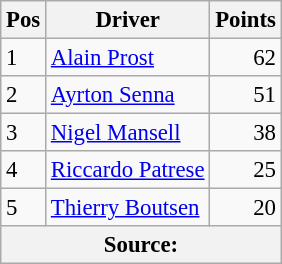<table class="wikitable" style="font-size: 95%;">
<tr>
<th>Pos</th>
<th>Driver</th>
<th>Points</th>
</tr>
<tr>
<td>1</td>
<td> <a href='#'>Alain Prost</a></td>
<td align=right>62</td>
</tr>
<tr>
<td>2</td>
<td> <a href='#'>Ayrton Senna</a></td>
<td align=right>51</td>
</tr>
<tr>
<td>3</td>
<td> <a href='#'>Nigel Mansell</a></td>
<td align=right>38</td>
</tr>
<tr>
<td>4</td>
<td> <a href='#'>Riccardo Patrese</a></td>
<td align=right>25</td>
</tr>
<tr>
<td>5</td>
<td> <a href='#'>Thierry Boutsen</a></td>
<td align=right>20</td>
</tr>
<tr>
<th colspan=4>Source: </th>
</tr>
</table>
